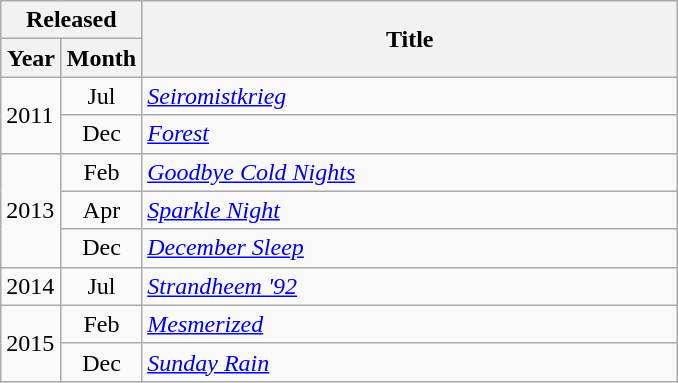<table class="wikitable">
<tr>
<th colspan="2">Released</th>
<th rowspan="2" width="350">Title</th>
</tr>
<tr>
<th style="width:33px;">Year</th>
<th style="width:44px;">Month</th>
</tr>
<tr>
<td rowspan="2">2011</td>
<td align="center">Jul</td>
<td><em><a href='#'>Seiromistkrieg</a></em></td>
</tr>
<tr>
<td align="center">Dec</td>
<td><em><a href='#'>Forest</a></em></td>
</tr>
<tr>
<td rowspan="3">2013</td>
<td align="center">Feb</td>
<td><em><a href='#'>Goodbye Cold Nights</a></em></td>
</tr>
<tr>
<td align="center">Apr</td>
<td><em><a href='#'>Sparkle Night</a></em></td>
</tr>
<tr>
<td align="center">Dec</td>
<td><em><a href='#'>December Sleep</a></em></td>
</tr>
<tr>
<td>2014</td>
<td align="center">Jul</td>
<td><em><a href='#'>Strandheem '92</a></em></td>
</tr>
<tr>
<td rowspan="2">2015</td>
<td align="center">Feb</td>
<td><em><a href='#'>Mesmerized</a></em></td>
</tr>
<tr>
<td align="center">Dec</td>
<td><em><a href='#'>Sunday Rain</a></em></td>
</tr>
</table>
